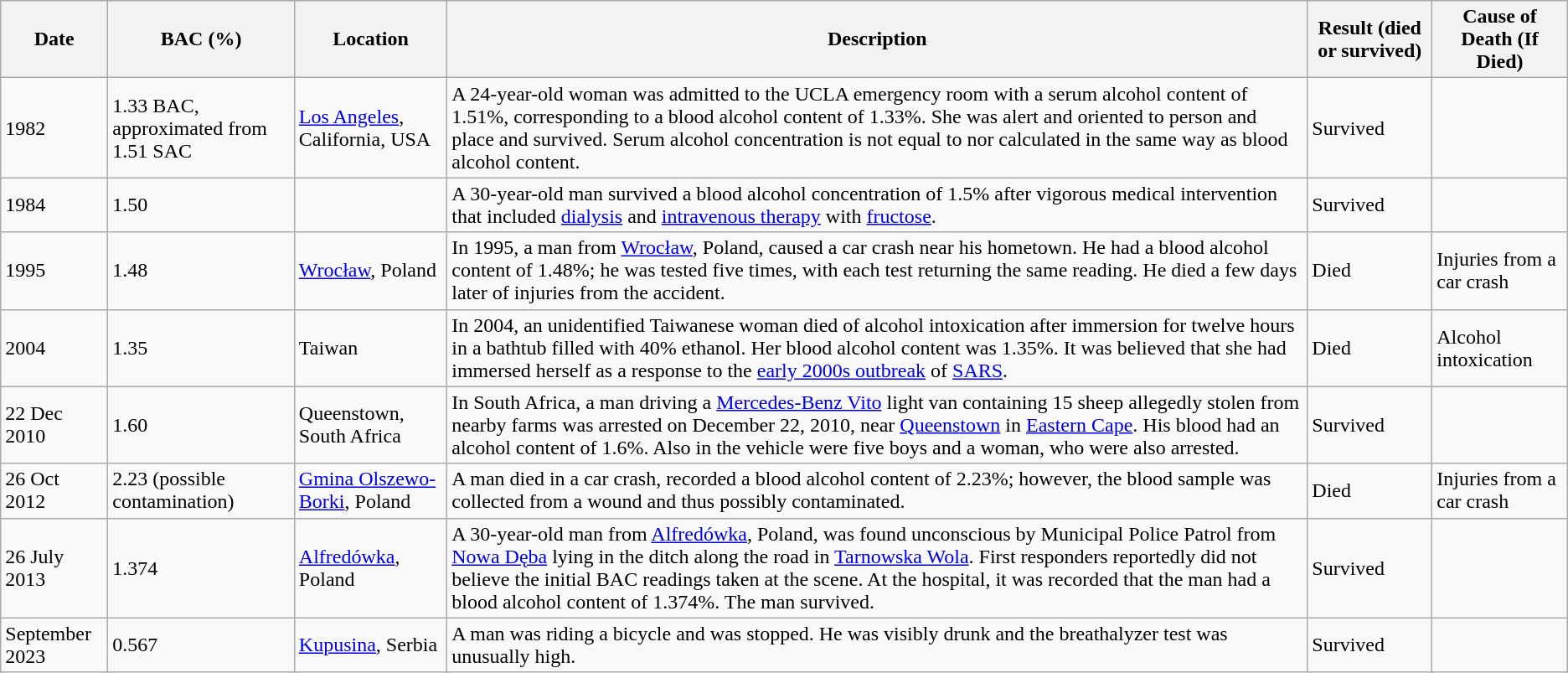<table class="wikitable sortable">
<tr>
<th>Date</th>
<th>BAC (%)</th>
<th>Location</th>
<th>Description</th>
<th>Result (died or survived)</th>
<th>Cause of Death (If Died)</th>
</tr>
<tr>
<td>1982</td>
<td data-sort-value=1.33>1.33 BAC, approximated from 1.51 SAC</td>
<td><a href='#'>Los Angeles</a>, California, USA</td>
<td>A 24-year-old woman was admitted to the UCLA emergency room with a serum alcohol content of 1.51%, corresponding to a blood alcohol content of 1.33%. She was alert and oriented to person and place and survived. Serum alcohol concentration is not equal to nor calculated in the same way as blood alcohol content.</td>
<td>Survived</td>
<td></td>
</tr>
<tr>
<td>1984</td>
<td>1.50</td>
<td></td>
<td>A 30-year-old man survived a blood alcohol concentration of 1.5% after vigorous medical intervention that included <a href='#'>dialysis</a> and <a href='#'>intravenous therapy</a> with <a href='#'>fructose</a>.</td>
<td>Survived</td>
<td></td>
</tr>
<tr>
<td>1995</td>
<td>1.48</td>
<td><a href='#'>Wrocław</a>, Poland</td>
<td>In 1995, a man from <a href='#'>Wrocław</a>, Poland, caused a car crash near his hometown. He had a blood alcohol content of 1.48%; he was tested five times, with each test returning the same reading. He died a few days later of injuries from the accident.</td>
<td>Died</td>
<td>Injuries from a car crash</td>
</tr>
<tr>
<td>2004</td>
<td>1.35</td>
<td>Taiwan</td>
<td>In 2004, an unidentified Taiwanese woman died of alcohol intoxication after immersion for twelve hours in a bathtub filled with 40% ethanol. Her blood alcohol content was 1.35%. It was believed that she had immersed herself as a response to the  <a href='#'>early 2000s outbreak</a> of <a href='#'>SARS</a>.</td>
<td>Died</td>
<td>Alcohol intoxication</td>
</tr>
<tr>
<td>22 Dec 2010</td>
<td>1.60</td>
<td>Queenstown, South Africa</td>
<td>In South Africa, a man driving a <a href='#'>Mercedes-Benz Vito</a> light van containing 15 sheep allegedly stolen from nearby farms was arrested on December 22, 2010, near <a href='#'>Queenstown</a> in <a href='#'>Eastern Cape</a>. His blood had an alcohol content of 1.6%. Also in the vehicle were five boys and a woman, who were also arrested.</td>
<td>Survived</td>
<td></td>
</tr>
<tr>
<td>26 Oct 2012</td>
<td data-sort-value=2.23>2.23 (possible contamination)</td>
<td><a href='#'>Gmina Olszewo-Borki</a>, Poland</td>
<td>A man died in a car crash, recorded a blood alcohol content of 2.23%; however, the blood sample was collected from a wound and thus possibly contaminated.</td>
<td>Died</td>
<td>Injuries from a car crash</td>
</tr>
<tr>
<td>26 July 2013</td>
<td>1.374</td>
<td><a href='#'>Alfredówka</a>, Poland</td>
<td>A 30-year-old man from <a href='#'>Alfredówka</a>, Poland, was found unconscious by Municipal Police Patrol from <a href='#'>Nowa Dęba</a> lying in the ditch along the road in <a href='#'>Tarnowska Wola</a>. First responders reportedly did not believe the initial BAC readings taken at the scene. At the hospital, it was recorded that the man had a blood alcohol content of 1.374%. The man survived.</td>
<td>Survived</td>
<td></td>
</tr>
<tr>
<td>September 2023</td>
<td>0.567</td>
<td><a href='#'>Kupusina</a>, Serbia</td>
<td>A man was riding a bicycle and was stopped. He was visibly drunk and the breathalyzer test was unusually high.</td>
<td>Survived</td>
<td></td>
</tr>
</table>
